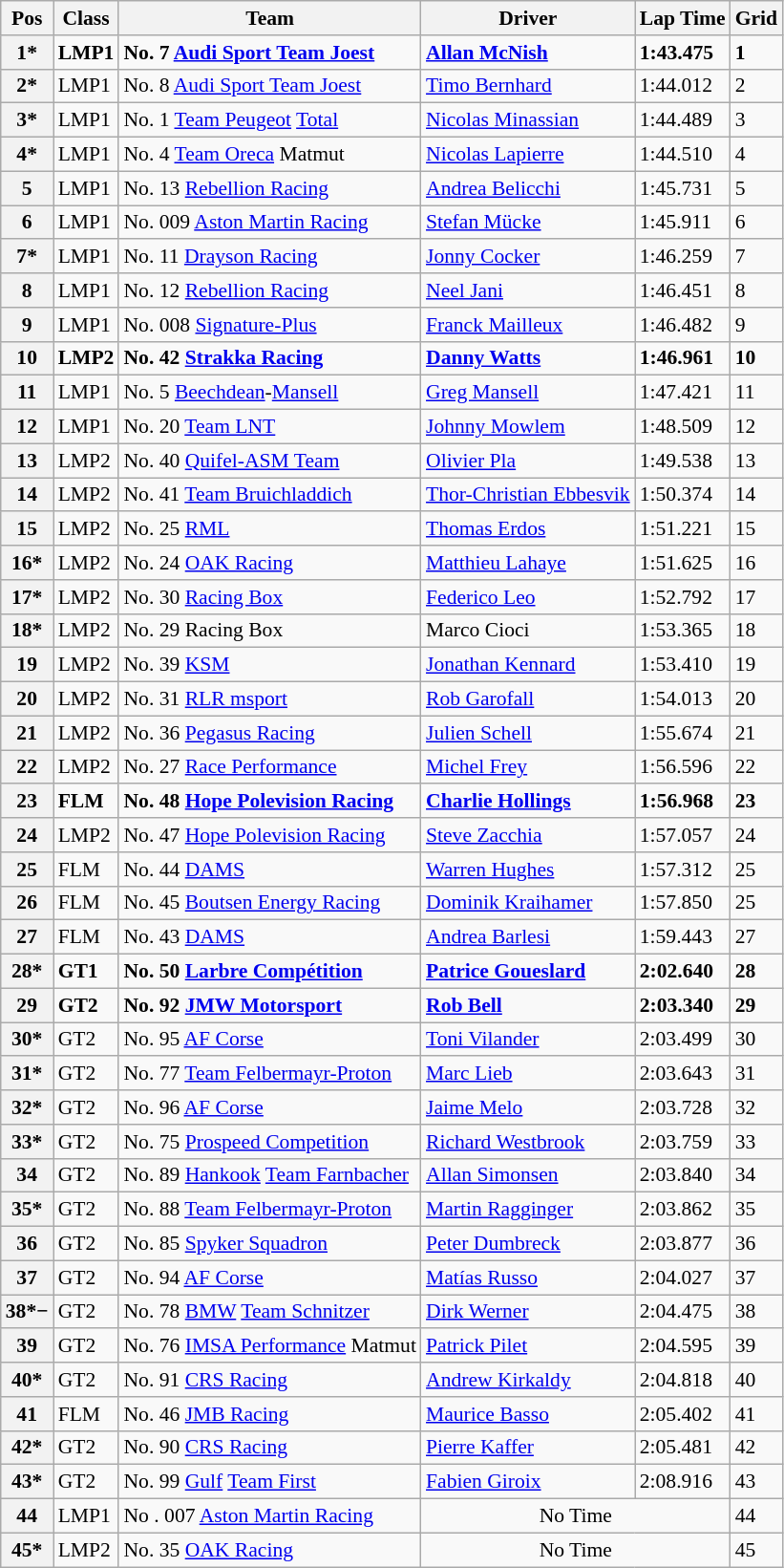<table class="wikitable" style="font-size:90%;">
<tr>
<th>Pos</th>
<th>Class</th>
<th>Team</th>
<th>Driver</th>
<th>Lap Time</th>
<th>Grid</th>
</tr>
<tr style="font-weight:bold">
<th>1*</th>
<td>LMP1</td>
<td>No. 7 <a href='#'>Audi Sport Team Joest</a></td>
<td><a href='#'>Allan McNish</a></td>
<td>1:43.475</td>
<td>1</td>
</tr>
<tr>
<th>2*</th>
<td>LMP1</td>
<td>No. 8 <a href='#'>Audi Sport Team Joest</a></td>
<td><a href='#'>Timo Bernhard</a></td>
<td>1:44.012</td>
<td>2</td>
</tr>
<tr>
<th>3*</th>
<td>LMP1</td>
<td>No. 1 <a href='#'>Team Peugeot</a> <a href='#'>Total</a></td>
<td><a href='#'>Nicolas Minassian</a></td>
<td>1:44.489</td>
<td>3</td>
</tr>
<tr>
<th>4*</th>
<td>LMP1</td>
<td>No. 4 <a href='#'>Team Oreca</a> Matmut</td>
<td><a href='#'>Nicolas Lapierre</a></td>
<td>1:44.510</td>
<td>4</td>
</tr>
<tr>
<th>5</th>
<td>LMP1</td>
<td>No. 13 <a href='#'>Rebellion Racing</a></td>
<td><a href='#'>Andrea Belicchi</a></td>
<td>1:45.731</td>
<td>5</td>
</tr>
<tr>
<th>6</th>
<td>LMP1</td>
<td>No. 009 <a href='#'>Aston Martin Racing</a></td>
<td><a href='#'>Stefan Mücke</a></td>
<td>1:45.911</td>
<td>6</td>
</tr>
<tr>
<th>7*</th>
<td>LMP1</td>
<td>No. 11 <a href='#'>Drayson Racing</a></td>
<td><a href='#'>Jonny Cocker</a></td>
<td>1:46.259</td>
<td>7</td>
</tr>
<tr>
<th>8</th>
<td>LMP1</td>
<td>No. 12 <a href='#'>Rebellion Racing</a></td>
<td><a href='#'>Neel Jani</a></td>
<td>1:46.451</td>
<td>8</td>
</tr>
<tr>
<th>9</th>
<td>LMP1</td>
<td>No. 008 <a href='#'>Signature-Plus</a></td>
<td><a href='#'>Franck Mailleux</a></td>
<td>1:46.482</td>
<td>9</td>
</tr>
<tr style="font-weight:bold">
<th>10</th>
<td>LMP2</td>
<td>No. 42 <a href='#'>Strakka Racing</a></td>
<td><a href='#'>Danny Watts</a></td>
<td>1:46.961</td>
<td>10</td>
</tr>
<tr>
<th>11</th>
<td>LMP1</td>
<td>No. 5 <a href='#'>Beechdean</a>-<a href='#'>Mansell</a></td>
<td><a href='#'>Greg Mansell</a></td>
<td>1:47.421</td>
<td>11</td>
</tr>
<tr>
<th>12</th>
<td>LMP1</td>
<td>No. 20 <a href='#'>Team LNT</a></td>
<td><a href='#'>Johnny Mowlem</a></td>
<td>1:48.509</td>
<td>12</td>
</tr>
<tr>
<th>13</th>
<td>LMP2</td>
<td>No. 40 <a href='#'>Quifel-ASM Team</a></td>
<td><a href='#'>Olivier Pla</a></td>
<td>1:49.538</td>
<td>13</td>
</tr>
<tr>
<th>14</th>
<td>LMP2</td>
<td>No. 41 <a href='#'>Team Bruichladdich</a></td>
<td><a href='#'>Thor-Christian Ebbesvik</a></td>
<td>1:50.374</td>
<td>14</td>
</tr>
<tr>
<th>15</th>
<td>LMP2</td>
<td>No. 25 <a href='#'>RML</a></td>
<td><a href='#'>Thomas Erdos</a></td>
<td>1:51.221</td>
<td>15</td>
</tr>
<tr>
<th>16*</th>
<td>LMP2</td>
<td>No. 24 <a href='#'>OAK Racing</a></td>
<td><a href='#'>Matthieu Lahaye</a></td>
<td>1:51.625</td>
<td>16</td>
</tr>
<tr>
<th>17*</th>
<td>LMP2</td>
<td>No. 30 <a href='#'>Racing Box</a></td>
<td><a href='#'>Federico Leo</a></td>
<td>1:52.792</td>
<td>17</td>
</tr>
<tr>
<th>18*</th>
<td>LMP2</td>
<td>No. 29 Racing Box</td>
<td>Marco Cioci</td>
<td>1:53.365</td>
<td>18</td>
</tr>
<tr>
<th>19</th>
<td>LMP2</td>
<td>No. 39 <a href='#'>KSM</a></td>
<td><a href='#'>Jonathan Kennard</a></td>
<td>1:53.410</td>
<td>19</td>
</tr>
<tr>
<th>20</th>
<td>LMP2</td>
<td>No. 31 <a href='#'>RLR msport</a></td>
<td><a href='#'>Rob Garofall</a></td>
<td>1:54.013</td>
<td>20</td>
</tr>
<tr>
<th>21</th>
<td>LMP2</td>
<td>No. 36 <a href='#'>Pegasus Racing</a></td>
<td><a href='#'>Julien Schell</a></td>
<td>1:55.674</td>
<td>21</td>
</tr>
<tr>
<th>22</th>
<td>LMP2</td>
<td>No. 27 <a href='#'>Race Performance</a></td>
<td><a href='#'>Michel Frey</a></td>
<td>1:56.596</td>
<td>22</td>
</tr>
<tr style="font-weight:bold">
<th>23</th>
<td>FLM</td>
<td>No. 48 <a href='#'>Hope Polevision Racing</a></td>
<td><a href='#'>Charlie Hollings</a></td>
<td>1:56.968</td>
<td>23</td>
</tr>
<tr>
<th>24</th>
<td>LMP2</td>
<td>No. 47 <a href='#'>Hope Polevision Racing</a></td>
<td><a href='#'>Steve Zacchia</a></td>
<td>1:57.057</td>
<td>24</td>
</tr>
<tr>
<th>25</th>
<td>FLM</td>
<td>No. 44 <a href='#'>DAMS</a></td>
<td><a href='#'>Warren Hughes</a></td>
<td>1:57.312</td>
<td>25</td>
</tr>
<tr>
<th>26</th>
<td>FLM</td>
<td>No. 45 <a href='#'>Boutsen Energy Racing</a></td>
<td><a href='#'>Dominik Kraihamer</a></td>
<td>1:57.850</td>
<td>25</td>
</tr>
<tr>
<th>27</th>
<td>FLM</td>
<td>No. 43 <a href='#'>DAMS</a></td>
<td><a href='#'>Andrea Barlesi</a></td>
<td>1:59.443</td>
<td>27</td>
</tr>
<tr style="font-weight:bold">
<th>28*</th>
<td>GT1</td>
<td>No. 50 <a href='#'>Larbre Compétition</a></td>
<td><a href='#'>Patrice Goueslard</a></td>
<td>2:02.640</td>
<td>28</td>
</tr>
<tr style="font-weight:bold">
<th>29</th>
<td>GT2</td>
<td>No. 92 <a href='#'>JMW Motorsport</a></td>
<td><a href='#'>Rob Bell</a></td>
<td>2:03.340</td>
<td>29</td>
</tr>
<tr>
<th>30*</th>
<td>GT2</td>
<td>No. 95 <a href='#'>AF Corse</a></td>
<td><a href='#'>Toni Vilander</a></td>
<td>2:03.499</td>
<td>30</td>
</tr>
<tr>
<th>31*</th>
<td>GT2</td>
<td>No. 77 <a href='#'>Team Felbermayr-Proton</a></td>
<td><a href='#'>Marc Lieb</a></td>
<td>2:03.643</td>
<td>31</td>
</tr>
<tr>
<th>32*</th>
<td>GT2</td>
<td>No. 96 <a href='#'>AF Corse</a></td>
<td><a href='#'>Jaime Melo</a></td>
<td>2:03.728</td>
<td>32</td>
</tr>
<tr>
<th>33*</th>
<td>GT2</td>
<td>No. 75 <a href='#'>Prospeed Competition</a></td>
<td><a href='#'>Richard Westbrook</a></td>
<td>2:03.759</td>
<td>33</td>
</tr>
<tr>
<th>34</th>
<td>GT2</td>
<td>No. 89 <a href='#'>Hankook</a> <a href='#'>Team Farnbacher</a></td>
<td><a href='#'>Allan Simonsen</a></td>
<td>2:03.840</td>
<td>34</td>
</tr>
<tr>
<th>35*</th>
<td>GT2</td>
<td>No. 88 <a href='#'>Team Felbermayr-Proton</a></td>
<td><a href='#'>Martin Ragginger</a></td>
<td>2:03.862</td>
<td>35</td>
</tr>
<tr>
<th>36</th>
<td>GT2</td>
<td>No. 85 <a href='#'>Spyker Squadron</a></td>
<td><a href='#'>Peter Dumbreck</a></td>
<td>2:03.877</td>
<td>36</td>
</tr>
<tr>
<th>37</th>
<td>GT2</td>
<td>No. 94 <a href='#'>AF Corse</a></td>
<td><a href='#'>Matías Russo</a></td>
<td>2:04.027</td>
<td>37</td>
</tr>
<tr>
<th>38*−</th>
<td>GT2</td>
<td>No. 78 <a href='#'>BMW</a> <a href='#'>Team Schnitzer</a></td>
<td><a href='#'>Dirk Werner</a></td>
<td>2:04.475</td>
<td>38</td>
</tr>
<tr>
<th>39</th>
<td>GT2</td>
<td>No. 76 <a href='#'>IMSA Performance</a> Matmut</td>
<td><a href='#'>Patrick Pilet</a></td>
<td>2:04.595</td>
<td>39</td>
</tr>
<tr>
<th>40*</th>
<td>GT2</td>
<td>No. 91 <a href='#'>CRS Racing</a></td>
<td><a href='#'>Andrew Kirkaldy</a></td>
<td>2:04.818</td>
<td>40</td>
</tr>
<tr>
<th>41</th>
<td>FLM</td>
<td>No. 46 <a href='#'>JMB Racing</a></td>
<td><a href='#'>Maurice Basso</a></td>
<td>2:05.402</td>
<td>41</td>
</tr>
<tr>
<th>42*</th>
<td>GT2</td>
<td>No. 90 <a href='#'>CRS Racing</a></td>
<td><a href='#'>Pierre Kaffer</a></td>
<td>2:05.481</td>
<td>42</td>
</tr>
<tr>
<th>43*</th>
<td>GT2</td>
<td>No. 99 <a href='#'>Gulf</a> <a href='#'>Team First</a></td>
<td><a href='#'>Fabien Giroix</a></td>
<td>2:08.916</td>
<td>43</td>
</tr>
<tr>
<th>44</th>
<td>LMP1</td>
<td>No . 007 <a href='#'>Aston Martin Racing</a></td>
<td colspan=2 align=center>No Time</td>
<td>44</td>
</tr>
<tr>
<th>45*</th>
<td>LMP2</td>
<td>No. 35 <a href='#'>OAK Racing</a></td>
<td colspan=2 align=center>No Time</td>
<td>45</td>
</tr>
</table>
